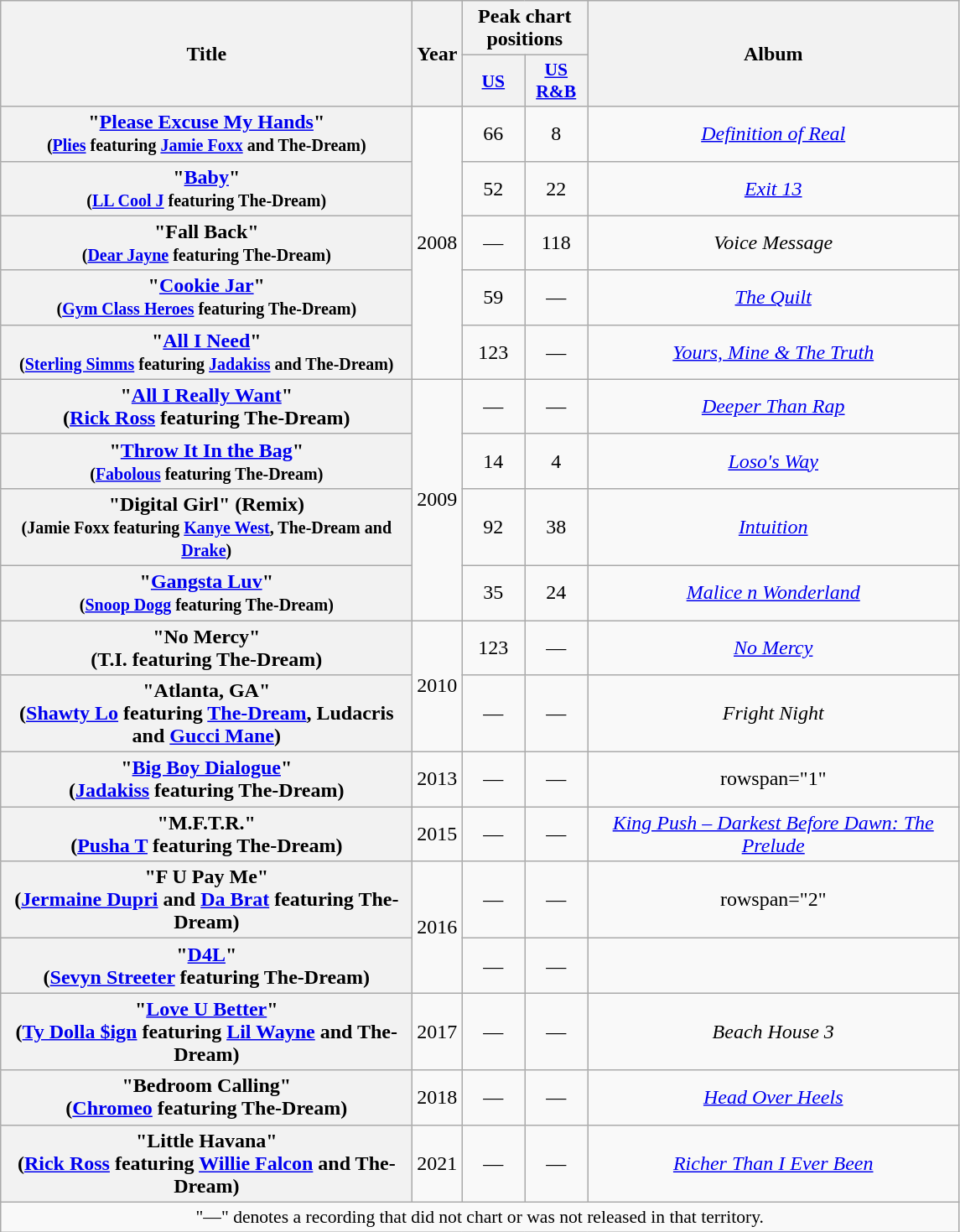<table class="wikitable plainrowheaders" style="text-align:center;" border="1">
<tr>
<th scope="col" rowspan="2" style="width:20em;">Title</th>
<th scope="col" rowspan="2">Year</th>
<th scope="col" colspan="2">Peak chart positions</th>
<th scope="col" rowspan="2" style="width:18em;">Album</th>
</tr>
<tr>
<th scope="col" style="width:3em;font-size:90%;"><a href='#'>US</a><br></th>
<th scope="col" style="width:3em;font-size:90%;"><a href='#'>US<br>R&B</a><br></th>
</tr>
<tr>
<th scope="row">"<a href='#'>Please Excuse My Hands</a>" <br><small>(<a href='#'>Plies</a> featuring <a href='#'>Jamie Foxx</a> and The-Dream)</small></th>
<td rowspan="5">2008</td>
<td>66</td>
<td>8</td>
<td><em><a href='#'>Definition of Real</a></em></td>
</tr>
<tr>
<th scope="row">"<a href='#'>Baby</a>" <br><small>(<a href='#'>LL Cool J</a> featuring The-Dream)</small></th>
<td>52</td>
<td>22</td>
<td><em><a href='#'>Exit 13</a></em></td>
</tr>
<tr>
<th scope="row">"Fall Back" <br><small>(<a href='#'>Dear Jayne</a> featuring The-Dream)</small></th>
<td>—</td>
<td>118</td>
<td><em>Voice Message</em></td>
</tr>
<tr>
<th scope="row">"<a href='#'>Cookie Jar</a>" <br><small>(<a href='#'>Gym Class Heroes</a> featuring The-Dream)</small></th>
<td>59</td>
<td>—</td>
<td><em><a href='#'>The Quilt</a></em></td>
</tr>
<tr>
<th scope="row">"<a href='#'>All I Need</a>" <br><small>(<a href='#'>Sterling Simms</a> featuring <a href='#'>Jadakiss</a> and The-Dream)</small></th>
<td>123</td>
<td>—</td>
<td><em><a href='#'>Yours, Mine & The Truth</a></em></td>
</tr>
<tr>
<th scope="row">"<a href='#'>All I Really Want</a>" <br><span>(<a href='#'>Rick Ross</a> featuring The-Dream)</span></th>
<td rowspan="4">2009</td>
<td>—</td>
<td>—</td>
<td><em><a href='#'>Deeper Than Rap</a></em></td>
</tr>
<tr>
<th scope="row">"<a href='#'>Throw It In the Bag</a>" <br><small>(<a href='#'>Fabolous</a> featuring The-Dream)</small></th>
<td>14</td>
<td>4</td>
<td><em><a href='#'>Loso's Way</a></em></td>
</tr>
<tr>
<th scope="row">"Digital Girl" (Remix)<br><small>(Jamie Foxx featuring <a href='#'>Kanye West</a>, The-Dream and <a href='#'>Drake</a>)</small></th>
<td>92</td>
<td>38</td>
<td><em><a href='#'>Intuition</a></em></td>
</tr>
<tr>
<th scope="row">"<a href='#'>Gangsta Luv</a>" <br><small>(<a href='#'>Snoop Dogg</a> featuring The-Dream)</small></th>
<td>35</td>
<td>24</td>
<td><em><a href='#'>Malice n Wonderland</a></em></td>
</tr>
<tr>
<th scope="row">"No Mercy"<br><span>(T.I. featuring The-Dream)</span></th>
<td rowspan="2">2010</td>
<td>123</td>
<td>—</td>
<td><em><a href='#'>No Mercy</a></em></td>
</tr>
<tr>
<th scope="row">"Atlanta, GA"<br><span>(<a href='#'>Shawty Lo</a> featuring <a href='#'>The-Dream</a>, Ludacris and <a href='#'>Gucci Mane</a>)</span></th>
<td>—</td>
<td>—</td>
<td><em>Fright Night</em></td>
</tr>
<tr>
<th scope="row">"<a href='#'>Big Boy Dialogue</a>" <br><span>(<a href='#'>Jadakiss</a> featuring The-Dream)</span></th>
<td style="text-align:center;" rowspan="1">2013</td>
<td>—</td>
<td>—</td>
<td>rowspan="1" </td>
</tr>
<tr>
<th scope="row">"M.F.T.R." <br><span>(<a href='#'>Pusha T</a> featuring The-Dream)</span></th>
<td>2015</td>
<td>—</td>
<td>—</td>
<td><em><a href='#'>King Push – Darkest Before Dawn: The Prelude</a></em></td>
</tr>
<tr>
<th scope="row">"F U Pay Me" <br><span>(<a href='#'>Jermaine Dupri</a> and <a href='#'>Da Brat</a> featuring The-Dream)</span></th>
<td rowspan="2">2016</td>
<td>—</td>
<td>—</td>
<td>rowspan="2" </td>
</tr>
<tr>
<th scope="row">"<a href='#'>D4L</a>" <br><span>(<a href='#'>Sevyn Streeter</a> featuring The-Dream)</span></th>
<td>—</td>
<td>—</td>
</tr>
<tr>
<th scope="row">"<a href='#'>Love U Better</a>" <br><span>(<a href='#'>Ty Dolla $ign</a> featuring <a href='#'>Lil Wayne</a> and The-Dream)</span></th>
<td>2017</td>
<td>—</td>
<td>—</td>
<td><em>Beach House 3</em></td>
</tr>
<tr>
<th scope="row">"Bedroom Calling" <br><span>(<a href='#'>Chromeo</a> featuring The-Dream)</span></th>
<td>2018</td>
<td>—</td>
<td>—</td>
<td><em><a href='#'>Head Over Heels</a></em></td>
</tr>
<tr>
<th scope="row">"Little Havana" <br><span>(<a href='#'>Rick Ross</a> featuring <a href='#'>Willie Falcon</a> and The-Dream)</span></th>
<td>2021</td>
<td>—</td>
<td>—</td>
<td><em><a href='#'>Richer Than I Ever Been</a></em></td>
</tr>
<tr>
<td colspan="5" style="font-size:90%">"—" denotes a recording that did not chart or was not released in that territory.</td>
</tr>
</table>
